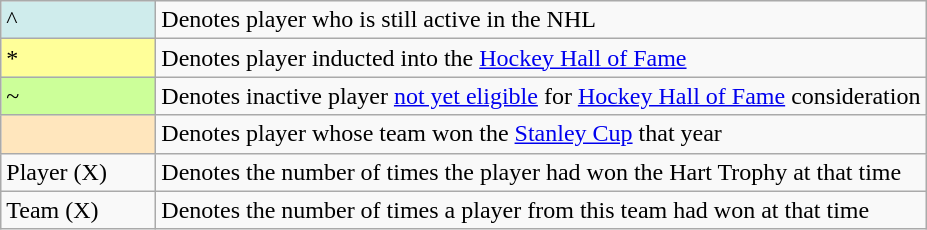<table class="wikitable">
<tr>
<td style="background-color:#CFECEC; border:1px solid #aaaaaa; width:6em">^</td>
<td>Denotes player who is still active in the NHL</td>
</tr>
<tr>
<td style="background-color:#FFFF99; border:1px solid #aaaaaa; width:6em">*</td>
<td>Denotes player inducted into the <a href='#'>Hockey Hall of Fame</a></td>
</tr>
<tr>
<td style="background-color:#CCFF99; border:1px solid #aaaaaa; width:6em">~</td>
<td>Denotes inactive player <a href='#'>not yet eligible</a> for <a href='#'>Hockey Hall of Fame</a> consideration</td>
</tr>
<tr>
<td style="background-color:#FFE6BD; border:1px solid #aaaaaa; width:6em"></td>
<td>Denotes player whose team won the <a href='#'>Stanley Cup</a> that year</td>
</tr>
<tr>
<td>Player (X)</td>
<td>Denotes the number of times the player had won the Hart Trophy at that time</td>
</tr>
<tr>
<td>Team (X)</td>
<td>Denotes the number of times a player from this team had won at that time</td>
</tr>
</table>
